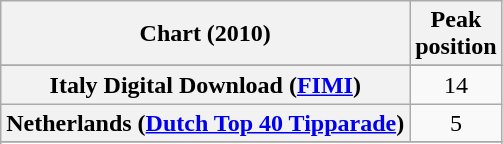<table class="wikitable sortable plainrowheaders" style="text-align:center">
<tr>
<th>Chart (2010)</th>
<th>Peak<br>position</th>
</tr>
<tr>
</tr>
<tr>
</tr>
<tr>
</tr>
<tr>
</tr>
<tr>
</tr>
<tr>
</tr>
<tr>
</tr>
<tr>
<th scope="row">Italy Digital Download (<a href='#'>FIMI</a>)</th>
<td>14</td>
</tr>
<tr>
<th scope="row">Netherlands (<a href='#'>Dutch Top 40 Tipparade</a>)</th>
<td>5</td>
</tr>
<tr>
</tr>
<tr>
</tr>
<tr>
</tr>
<tr>
</tr>
<tr>
</tr>
<tr>
</tr>
<tr>
</tr>
</table>
